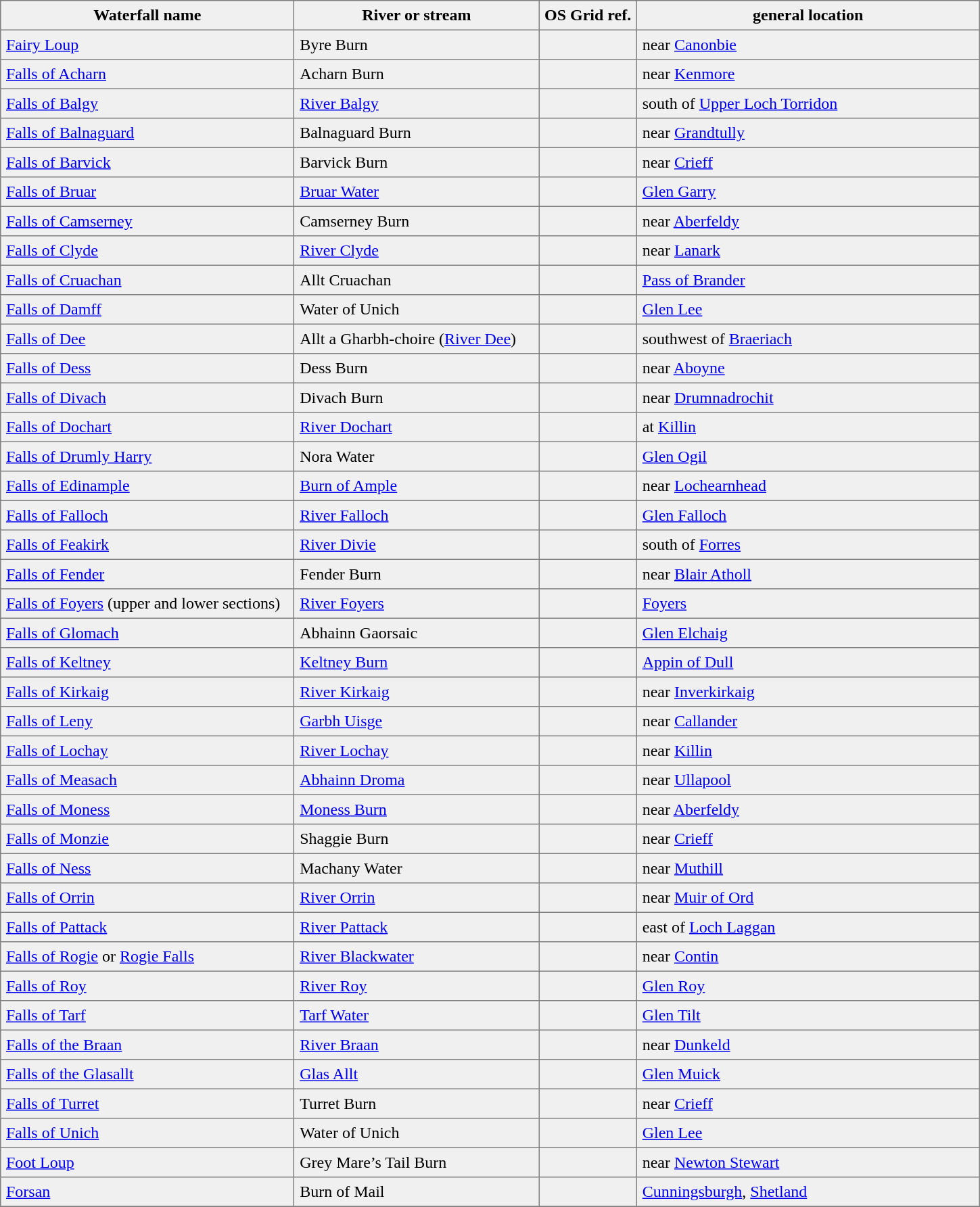<table border=1 cellspacing=0 cellpadding=5 style="border-collapse: collapse; background:#f0f0f0;">
<tr>
<th width=30%>Waterfall name</th>
<th width=25%>River or stream</th>
<th width=10%>OS Grid ref.</th>
<th width=35%>general location</th>
</tr>
<tr>
<td><a href='#'>Fairy Loup</a></td>
<td>Byre Burn</td>
<td></td>
<td>near <a href='#'>Canonbie</a></td>
</tr>
<tr>
<td><a href='#'>Falls of Acharn</a></td>
<td>Acharn Burn</td>
<td></td>
<td>near <a href='#'>Kenmore</a></td>
</tr>
<tr>
<td><a href='#'>Falls of Balgy</a></td>
<td><a href='#'>River Balgy</a></td>
<td></td>
<td>south of <a href='#'>Upper Loch Torridon</a></td>
</tr>
<tr>
<td><a href='#'>Falls of Balnaguard</a></td>
<td>Balnaguard Burn</td>
<td></td>
<td>near <a href='#'>Grandtully</a></td>
</tr>
<tr>
<td><a href='#'>Falls of Barvick</a></td>
<td>Barvick Burn</td>
<td></td>
<td>near <a href='#'>Crieff</a></td>
</tr>
<tr>
<td><a href='#'>Falls of Bruar</a></td>
<td><a href='#'>Bruar Water</a></td>
<td></td>
<td><a href='#'>Glen Garry</a></td>
</tr>
<tr>
<td><a href='#'>Falls of Camserney</a></td>
<td>Camserney Burn</td>
<td></td>
<td>near <a href='#'>Aberfeldy</a></td>
</tr>
<tr>
<td><a href='#'>Falls of Clyde</a></td>
<td><a href='#'>River Clyde</a></td>
<td></td>
<td>near <a href='#'>Lanark</a></td>
</tr>
<tr>
<td><a href='#'>Falls of Cruachan</a></td>
<td>Allt Cruachan</td>
<td></td>
<td><a href='#'>Pass of Brander</a></td>
</tr>
<tr>
<td><a href='#'>Falls of Damff</a></td>
<td>Water of Unich</td>
<td></td>
<td><a href='#'>Glen Lee</a></td>
</tr>
<tr>
<td><a href='#'>Falls of Dee</a></td>
<td>Allt a Gharbh-choire (<a href='#'>River Dee</a>)</td>
<td></td>
<td>southwest of <a href='#'>Braeriach</a></td>
</tr>
<tr>
<td><a href='#'>Falls of Dess</a></td>
<td>Dess Burn</td>
<td></td>
<td>near <a href='#'>Aboyne</a></td>
</tr>
<tr>
<td><a href='#'>Falls of Divach</a></td>
<td>Divach Burn</td>
<td></td>
<td>near <a href='#'>Drumnadrochit</a></td>
</tr>
<tr>
<td><a href='#'>Falls of Dochart</a></td>
<td><a href='#'>River Dochart</a></td>
<td></td>
<td>at <a href='#'>Killin</a></td>
</tr>
<tr>
<td><a href='#'>Falls of Drumly Harry</a></td>
<td>Nora Water</td>
<td></td>
<td><a href='#'>Glen Ogil</a></td>
</tr>
<tr>
<td><a href='#'>Falls of Edinample</a></td>
<td><a href='#'>Burn of Ample</a></td>
<td></td>
<td>near <a href='#'>Lochearnhead</a></td>
</tr>
<tr>
<td><a href='#'>Falls of Falloch</a></td>
<td><a href='#'>River Falloch</a></td>
<td></td>
<td><a href='#'>Glen Falloch</a></td>
</tr>
<tr>
<td><a href='#'>Falls of Feakirk</a></td>
<td><a href='#'>River Divie</a></td>
<td></td>
<td>south of <a href='#'>Forres</a></td>
</tr>
<tr>
<td><a href='#'>Falls of Fender</a></td>
<td>Fender Burn</td>
<td></td>
<td>near <a href='#'>Blair Atholl</a></td>
</tr>
<tr>
<td><a href='#'>Falls of Foyers</a> (upper and lower sections)</td>
<td><a href='#'>River Foyers</a></td>
<td></td>
<td><a href='#'>Foyers</a></td>
</tr>
<tr>
<td><a href='#'>Falls of Glomach</a></td>
<td>Abhainn Gaorsaic</td>
<td></td>
<td><a href='#'>Glen Elchaig</a></td>
</tr>
<tr>
<td><a href='#'>Falls of Keltney</a></td>
<td><a href='#'>Keltney Burn</a></td>
<td></td>
<td><a href='#'>Appin of Dull</a></td>
</tr>
<tr>
<td><a href='#'>Falls of Kirkaig</a></td>
<td><a href='#'>River Kirkaig</a></td>
<td></td>
<td>near <a href='#'>Inverkirkaig</a></td>
</tr>
<tr>
<td><a href='#'>Falls of Leny</a></td>
<td><a href='#'>Garbh Uisge</a></td>
<td></td>
<td>near <a href='#'>Callander</a></td>
</tr>
<tr>
<td><a href='#'>Falls of Lochay</a></td>
<td><a href='#'>River Lochay</a></td>
<td></td>
<td>near <a href='#'>Killin</a></td>
</tr>
<tr>
<td><a href='#'>Falls of Measach</a></td>
<td><a href='#'>Abhainn Droma</a></td>
<td></td>
<td>near <a href='#'>Ullapool</a></td>
</tr>
<tr>
<td><a href='#'>Falls of Moness</a></td>
<td><a href='#'>Moness Burn</a></td>
<td></td>
<td>near <a href='#'>Aberfeldy</a></td>
</tr>
<tr>
<td><a href='#'>Falls of Monzie</a></td>
<td>Shaggie Burn</td>
<td></td>
<td>near <a href='#'>Crieff</a></td>
</tr>
<tr>
<td><a href='#'>Falls of Ness</a></td>
<td>Machany Water</td>
<td></td>
<td>near <a href='#'>Muthill</a></td>
</tr>
<tr>
<td><a href='#'>Falls of Orrin</a></td>
<td><a href='#'>River Orrin</a></td>
<td></td>
<td>near <a href='#'>Muir of Ord</a></td>
</tr>
<tr>
<td><a href='#'>Falls of Pattack</a></td>
<td><a href='#'>River Pattack</a></td>
<td></td>
<td>east of <a href='#'>Loch Laggan</a></td>
</tr>
<tr>
<td><a href='#'>Falls of Rogie</a> or <a href='#'>Rogie Falls</a></td>
<td><a href='#'>River Blackwater</a></td>
<td></td>
<td>near <a href='#'>Contin</a></td>
</tr>
<tr>
<td><a href='#'>Falls of Roy</a></td>
<td><a href='#'>River Roy</a></td>
<td></td>
<td><a href='#'>Glen Roy</a></td>
</tr>
<tr>
<td><a href='#'>Falls of Tarf</a></td>
<td><a href='#'>Tarf Water</a></td>
<td></td>
<td><a href='#'>Glen Tilt</a></td>
</tr>
<tr>
<td><a href='#'>Falls of the Braan</a></td>
<td><a href='#'>River Braan</a></td>
<td></td>
<td>near <a href='#'>Dunkeld</a></td>
</tr>
<tr>
<td><a href='#'>Falls of the Glasallt</a></td>
<td><a href='#'>Glas Allt</a></td>
<td></td>
<td><a href='#'>Glen Muick</a></td>
</tr>
<tr>
<td><a href='#'>Falls of Turret</a></td>
<td>Turret Burn</td>
<td></td>
<td>near <a href='#'>Crieff</a></td>
</tr>
<tr>
<td><a href='#'>Falls of Unich</a></td>
<td>Water of Unich</td>
<td></td>
<td><a href='#'>Glen Lee</a></td>
</tr>
<tr>
<td><a href='#'>Foot Loup</a></td>
<td>Grey Mare’s Tail Burn</td>
<td></td>
<td>near <a href='#'>Newton Stewart</a></td>
</tr>
<tr>
<td><a href='#'>Forsan</a></td>
<td>Burn of Mail</td>
<td></td>
<td><a href='#'>Cunningsburgh</a>, <a href='#'>Shetland</a></td>
</tr>
<tr>
</tr>
</table>
